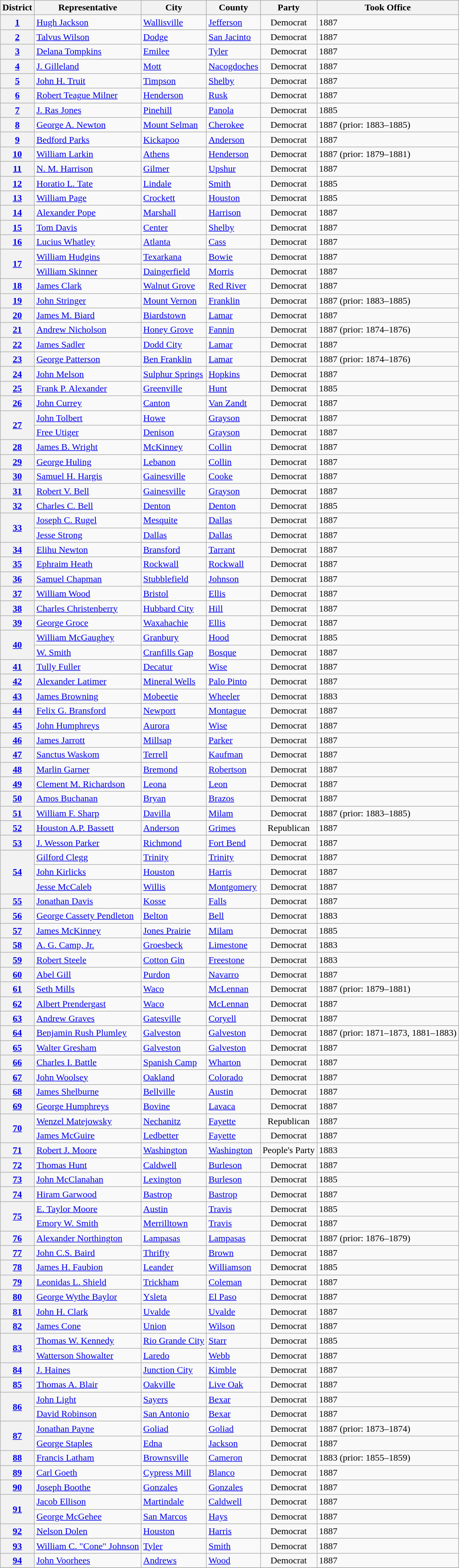<table class="wikitable">
<tr>
<th>District</th>
<th>Representative</th>
<th>City</th>
<th>County</th>
<th>Party</th>
<th>Took Office</th>
</tr>
<tr>
<th><a href='#'>1</a></th>
<td><a href='#'>Hugh Jackson</a></td>
<td><a href='#'>Wallisville</a></td>
<td><a href='#'>Jefferson</a></td>
<td align=center>Democrat</td>
<td>1887</td>
</tr>
<tr>
<th><a href='#'>2</a></th>
<td><a href='#'>Talvus Wilson</a></td>
<td><a href='#'>Dodge</a></td>
<td><a href='#'>San Jacinto</a></td>
<td align=center>Democrat</td>
<td>1887</td>
</tr>
<tr>
<th><a href='#'>3</a></th>
<td><a href='#'>Delana Tompkins</a></td>
<td><a href='#'>Emilee</a></td>
<td><a href='#'>Tyler</a></td>
<td align=center>Democrat</td>
<td>1887</td>
</tr>
<tr>
<th><a href='#'>4</a></th>
<td><a href='#'>J. Gilleland</a></td>
<td><a href='#'>Mott</a></td>
<td><a href='#'>Nacogdoches</a></td>
<td align=center>Democrat</td>
<td>1887</td>
</tr>
<tr>
<th><a href='#'>5</a></th>
<td><a href='#'>John H. Truit</a></td>
<td><a href='#'>Timpson</a></td>
<td><a href='#'>Shelby</a></td>
<td align=center>Democrat</td>
<td>1887</td>
</tr>
<tr>
<th><a href='#'>6</a></th>
<td><a href='#'>Robert Teague Milner</a></td>
<td><a href='#'>Henderson</a></td>
<td><a href='#'>Rusk</a></td>
<td align=center>Democrat</td>
<td>1887</td>
</tr>
<tr>
<th><a href='#'>7</a></th>
<td><a href='#'>J. Ras Jones</a></td>
<td><a href='#'>Pinehill</a></td>
<td><a href='#'>Panola</a></td>
<td align=center>Democrat</td>
<td>1885</td>
</tr>
<tr>
<th><a href='#'>8</a></th>
<td><a href='#'>George A. Newton</a></td>
<td><a href='#'>Mount Selman</a></td>
<td><a href='#'>Cherokee</a></td>
<td align=center>Democrat</td>
<td>1887 (prior: 1883–1885)</td>
</tr>
<tr>
<th><a href='#'>9</a></th>
<td><a href='#'>Bedford Parks</a></td>
<td><a href='#'>Kickapoo</a></td>
<td><a href='#'>Anderson</a></td>
<td align=center>Democrat</td>
<td>1887</td>
</tr>
<tr>
<th><a href='#'>10</a></th>
<td><a href='#'>William Larkin</a></td>
<td><a href='#'>Athens</a></td>
<td><a href='#'>Henderson</a></td>
<td align=center>Democrat</td>
<td>1887 (prior: 1879–1881)</td>
</tr>
<tr>
<th><a href='#'>11</a></th>
<td><a href='#'>N. M. Harrison</a></td>
<td><a href='#'>Gilmer</a></td>
<td><a href='#'>Upshur</a></td>
<td align=center>Democrat</td>
<td>1887</td>
</tr>
<tr>
<th><a href='#'>12</a></th>
<td><a href='#'>Horatio L. Tate</a></td>
<td><a href='#'>Lindale</a></td>
<td><a href='#'>Smith</a></td>
<td align=center>Democrat</td>
<td>1885</td>
</tr>
<tr>
<th><a href='#'>13</a></th>
<td><a href='#'>William Page</a></td>
<td><a href='#'>Crockett</a></td>
<td><a href='#'>Houston</a></td>
<td align=center>Democrat</td>
<td>1885</td>
</tr>
<tr>
<th><a href='#'>14</a></th>
<td><a href='#'>Alexander Pope</a></td>
<td><a href='#'>Marshall</a></td>
<td><a href='#'>Harrison</a></td>
<td align=center>Democrat</td>
<td>1887</td>
</tr>
<tr>
<th><a href='#'>15</a></th>
<td><a href='#'>Tom Davis</a></td>
<td><a href='#'>Center</a></td>
<td><a href='#'>Shelby</a></td>
<td align=center>Democrat</td>
<td>1887</td>
</tr>
<tr>
<th><a href='#'>16</a></th>
<td><a href='#'>Lucius Whatley</a></td>
<td><a href='#'>Atlanta</a></td>
<td><a href='#'>Cass</a></td>
<td align=center>Democrat</td>
<td>1887</td>
</tr>
<tr>
<th rowspan=2><a href='#'>17</a></th>
<td><a href='#'>William Hudgins</a></td>
<td><a href='#'>Texarkana</a></td>
<td><a href='#'>Bowie</a></td>
<td align=center>Democrat</td>
<td>1887</td>
</tr>
<tr>
<td><a href='#'>William Skinner</a></td>
<td><a href='#'>Daingerfield</a></td>
<td><a href='#'>Morris</a></td>
<td align=center>Democrat</td>
<td>1887</td>
</tr>
<tr>
<th><a href='#'>18</a></th>
<td><a href='#'>James Clark</a></td>
<td><a href='#'>Walnut Grove</a></td>
<td><a href='#'>Red River</a></td>
<td align=center>Democrat</td>
<td>1887</td>
</tr>
<tr>
<th><a href='#'>19</a></th>
<td><a href='#'>John Stringer</a></td>
<td><a href='#'>Mount Vernon</a></td>
<td><a href='#'>Franklin</a></td>
<td align=center>Democrat</td>
<td>1887 (prior: 1883–1885)</td>
</tr>
<tr>
<th><a href='#'>20</a></th>
<td><a href='#'>James M. Biard</a></td>
<td><a href='#'>Biardstown</a></td>
<td><a href='#'>Lamar</a></td>
<td align=center>Democrat</td>
<td>1887</td>
</tr>
<tr>
<th><a href='#'>21</a></th>
<td><a href='#'>Andrew Nicholson</a></td>
<td><a href='#'>Honey Grove</a></td>
<td><a href='#'>Fannin</a></td>
<td align=center>Democrat</td>
<td>1887 (prior: 1874–1876)</td>
</tr>
<tr>
<th><a href='#'>22</a></th>
<td><a href='#'>James Sadler</a></td>
<td><a href='#'>Dodd City</a></td>
<td><a href='#'>Lamar</a></td>
<td align=center>Democrat</td>
<td>1887</td>
</tr>
<tr>
<th><a href='#'>23</a></th>
<td><a href='#'>George Patterson</a></td>
<td><a href='#'>Ben Franklin</a></td>
<td><a href='#'>Lamar</a></td>
<td align=center>Democrat</td>
<td>1887 (prior: 1874–1876)</td>
</tr>
<tr>
<th><a href='#'>24</a></th>
<td><a href='#'>John Melson</a></td>
<td><a href='#'>Sulphur Springs</a></td>
<td><a href='#'>Hopkins</a></td>
<td align=center>Democrat</td>
<td>1887</td>
</tr>
<tr>
<th><a href='#'>25</a></th>
<td><a href='#'>Frank P. Alexander</a></td>
<td><a href='#'>Greenville</a></td>
<td><a href='#'>Hunt</a></td>
<td align=center>Democrat</td>
<td>1885</td>
</tr>
<tr>
<th><a href='#'>26</a></th>
<td><a href='#'>John Currey</a></td>
<td><a href='#'>Canton</a></td>
<td><a href='#'>Van Zandt</a></td>
<td align=center>Democrat</td>
<td>1887</td>
</tr>
<tr>
<th rowspan=2><a href='#'>27</a></th>
<td><a href='#'>John Tolbert</a></td>
<td><a href='#'>Howe</a></td>
<td><a href='#'>Grayson</a></td>
<td align=center>Democrat</td>
<td>1887</td>
</tr>
<tr>
<td><a href='#'>Free Utiger</a></td>
<td><a href='#'>Denison</a></td>
<td><a href='#'>Grayson</a></td>
<td align=center>Democrat</td>
<td>1887</td>
</tr>
<tr>
<th><a href='#'>28</a></th>
<td><a href='#'>James B. Wright</a></td>
<td><a href='#'>McKinney</a></td>
<td><a href='#'>Collin</a></td>
<td align=center>Democrat</td>
<td>1887</td>
</tr>
<tr>
<th><a href='#'>29</a></th>
<td><a href='#'>George Huling</a></td>
<td><a href='#'>Lebanon</a></td>
<td><a href='#'>Collin</a></td>
<td align=center>Democrat</td>
<td>1887</td>
</tr>
<tr>
<th><a href='#'>30</a></th>
<td><a href='#'>Samuel H. Hargis</a></td>
<td><a href='#'>Gainesville</a></td>
<td><a href='#'>Cooke</a></td>
<td align=center>Democrat</td>
<td>1887</td>
</tr>
<tr>
<th><a href='#'>31</a></th>
<td><a href='#'>Robert V. Bell</a></td>
<td><a href='#'>Gainesville</a></td>
<td><a href='#'>Grayson</a></td>
<td align=center>Democrat</td>
<td>1887</td>
</tr>
<tr>
<th><a href='#'>32</a></th>
<td><a href='#'>Charles C. Bell</a></td>
<td><a href='#'>Denton</a></td>
<td><a href='#'>Denton</a></td>
<td align=center>Democrat</td>
<td>1885</td>
</tr>
<tr>
<th rowspan=2><a href='#'>33</a></th>
<td><a href='#'>Joseph C. Rugel</a></td>
<td><a href='#'>Mesquite</a></td>
<td><a href='#'>Dallas</a></td>
<td align=center>Democrat</td>
<td>1887</td>
</tr>
<tr>
<td><a href='#'>Jesse Strong</a></td>
<td><a href='#'>Dallas</a></td>
<td><a href='#'>Dallas</a></td>
<td align=center>Democrat</td>
<td>1887</td>
</tr>
<tr>
<th><a href='#'>34</a></th>
<td><a href='#'>Elihu Newton</a></td>
<td><a href='#'>Bransford</a></td>
<td><a href='#'>Tarrant</a></td>
<td align=center>Democrat</td>
<td>1887</td>
</tr>
<tr>
<th><a href='#'>35</a></th>
<td><a href='#'>Ephraim Heath</a></td>
<td><a href='#'>Rockwall</a></td>
<td><a href='#'>Rockwall</a></td>
<td align=center>Democrat</td>
<td>1887</td>
</tr>
<tr>
<th><a href='#'>36</a></th>
<td><a href='#'>Samuel Chapman</a></td>
<td><a href='#'>Stubblefield</a></td>
<td><a href='#'>Johnson</a></td>
<td align=center>Democrat</td>
<td>1887</td>
</tr>
<tr>
<th><a href='#'>37</a></th>
<td><a href='#'>William Wood</a></td>
<td><a href='#'>Bristol</a></td>
<td><a href='#'>Ellis</a></td>
<td align=center>Democrat</td>
<td>1887</td>
</tr>
<tr>
<th><a href='#'>38</a></th>
<td><a href='#'>Charles Christenberry</a></td>
<td><a href='#'>Hubbard City</a></td>
<td><a href='#'>Hill</a></td>
<td align=center>Democrat</td>
<td>1887</td>
</tr>
<tr>
<th><a href='#'>39</a></th>
<td><a href='#'>George Groce</a></td>
<td><a href='#'>Waxahachie</a></td>
<td><a href='#'>Ellis</a></td>
<td align=center>Democrat</td>
<td>1887</td>
</tr>
<tr>
<th rowspan=2><a href='#'>40</a></th>
<td><a href='#'>William McGaughey</a></td>
<td><a href='#'>Granbury</a></td>
<td><a href='#'>Hood</a></td>
<td align=center>Democrat</td>
<td>1885</td>
</tr>
<tr>
<td><a href='#'>W. Smith</a></td>
<td><a href='#'>Cranfills Gap</a></td>
<td><a href='#'>Bosque</a></td>
<td align=center>Democrat</td>
<td>1887</td>
</tr>
<tr>
<th><a href='#'>41</a></th>
<td><a href='#'>Tully Fuller</a></td>
<td><a href='#'>Decatur</a></td>
<td><a href='#'>Wise</a></td>
<td align=center>Democrat</td>
<td>1887</td>
</tr>
<tr>
<th><a href='#'>42</a></th>
<td><a href='#'>Alexander Latimer</a></td>
<td><a href='#'>Mineral Wells</a></td>
<td><a href='#'>Palo Pinto</a></td>
<td align=center>Democrat</td>
<td>1887</td>
</tr>
<tr>
<th><a href='#'>43</a></th>
<td><a href='#'>James Browning</a></td>
<td><a href='#'>Mobeetie</a></td>
<td><a href='#'>Wheeler</a></td>
<td align=center>Democrat</td>
<td>1883</td>
</tr>
<tr>
<th><a href='#'>44</a></th>
<td><a href='#'>Felix G. Bransford</a></td>
<td><a href='#'>Newport</a></td>
<td><a href='#'>Montague</a></td>
<td align=center>Democrat</td>
<td>1887</td>
</tr>
<tr>
<th><a href='#'>45</a></th>
<td><a href='#'>John Humphreys</a></td>
<td><a href='#'>Aurora</a></td>
<td><a href='#'>Wise</a></td>
<td align=center>Democrat</td>
<td>1887</td>
</tr>
<tr>
<th><a href='#'>46</a></th>
<td><a href='#'>James Jarrott</a></td>
<td><a href='#'>Millsap</a></td>
<td><a href='#'>Parker</a></td>
<td align=center>Democrat</td>
<td>1887</td>
</tr>
<tr>
<th><a href='#'>47</a></th>
<td><a href='#'>Sanctus Waskom</a></td>
<td><a href='#'>Terrell</a></td>
<td><a href='#'>Kaufman</a></td>
<td align=center>Democrat</td>
<td>1887</td>
</tr>
<tr>
<th><a href='#'>48</a></th>
<td><a href='#'>Marlin Garner</a></td>
<td><a href='#'>Bremond</a></td>
<td><a href='#'>Robertson</a></td>
<td align=center>Democrat</td>
<td>1887</td>
</tr>
<tr>
<th><a href='#'>49</a></th>
<td><a href='#'>Clement M. Richardson</a></td>
<td><a href='#'>Leona</a></td>
<td><a href='#'>Leon</a></td>
<td align=center>Democrat</td>
<td>1887</td>
</tr>
<tr>
<th><a href='#'>50</a></th>
<td><a href='#'>Amos Buchanan</a></td>
<td><a href='#'>Bryan</a></td>
<td><a href='#'>Brazos</a></td>
<td align=center>Democrat</td>
<td>1887</td>
</tr>
<tr>
<th><a href='#'>51</a></th>
<td><a href='#'>William F. Sharp</a></td>
<td><a href='#'>Davilla</a></td>
<td><a href='#'>Milam</a></td>
<td align=center>Democrat</td>
<td>1887 (prior: 1883–1885)</td>
</tr>
<tr>
<th><a href='#'>52</a></th>
<td><a href='#'>Houston A.P. Bassett</a></td>
<td><a href='#'>Anderson</a></td>
<td><a href='#'>Grimes</a></td>
<td align=center>Republican</td>
<td>1887</td>
</tr>
<tr>
<th><a href='#'>53</a></th>
<td><a href='#'>J. Wesson Parker</a></td>
<td><a href='#'>Richmond</a></td>
<td><a href='#'>Fort Bend</a></td>
<td align=center>Democrat</td>
<td>1887</td>
</tr>
<tr>
<th rowspan=3><a href='#'>54</a></th>
<td><a href='#'>Gilford Clegg</a></td>
<td><a href='#'>Trinity</a></td>
<td><a href='#'>Trinity</a></td>
<td align=center>Democrat</td>
<td>1887</td>
</tr>
<tr>
<td><a href='#'>John Kirlicks</a></td>
<td><a href='#'>Houston</a></td>
<td><a href='#'>Harris</a></td>
<td align=center>Democrat</td>
<td>1887</td>
</tr>
<tr>
<td><a href='#'>Jesse McCaleb</a></td>
<td><a href='#'>Willis</a></td>
<td><a href='#'>Montgomery</a></td>
<td align=center>Democrat</td>
<td>1887</td>
</tr>
<tr>
<th><a href='#'>55</a></th>
<td><a href='#'>Jonathan Davis</a></td>
<td><a href='#'>Kosse</a></td>
<td><a href='#'>Falls</a></td>
<td align=center>Democrat</td>
<td>1887</td>
</tr>
<tr>
<th><a href='#'>56</a></th>
<td><a href='#'>George Cassety Pendleton</a></td>
<td><a href='#'>Belton</a></td>
<td><a href='#'>Bell</a></td>
<td align=center>Democrat</td>
<td>1883</td>
</tr>
<tr>
<th><a href='#'>57</a></th>
<td><a href='#'>James McKinney</a></td>
<td><a href='#'>Jones Prairie</a></td>
<td><a href='#'>Milam</a></td>
<td align=center>Democrat</td>
<td>1885</td>
</tr>
<tr>
<th><a href='#'>58</a></th>
<td><a href='#'>A. G. Camp, Jr.</a></td>
<td><a href='#'>Groesbeck</a></td>
<td><a href='#'>Limestone</a></td>
<td align=center>Democrat</td>
<td>1883</td>
</tr>
<tr>
<th><a href='#'>59</a></th>
<td><a href='#'>Robert Steele</a></td>
<td><a href='#'>Cotton Gin</a></td>
<td><a href='#'>Freestone</a></td>
<td align=center>Democrat</td>
<td>1883</td>
</tr>
<tr>
<th><a href='#'>60</a></th>
<td><a href='#'>Abel Gill</a></td>
<td><a href='#'>Purdon</a></td>
<td><a href='#'>Navarro</a></td>
<td align=center>Democrat</td>
<td>1887</td>
</tr>
<tr>
<th><a href='#'>61</a></th>
<td><a href='#'>Seth Mills</a></td>
<td><a href='#'>Waco</a></td>
<td><a href='#'>McLennan</a></td>
<td align=center>Democrat</td>
<td>1887 (prior: 1879–1881)</td>
</tr>
<tr>
<th><a href='#'>62</a></th>
<td><a href='#'>Albert Prendergast</a></td>
<td><a href='#'>Waco</a></td>
<td><a href='#'>McLennan</a></td>
<td align=center>Democrat</td>
<td>1887</td>
</tr>
<tr>
<th><a href='#'>63</a></th>
<td><a href='#'>Andrew Graves</a></td>
<td><a href='#'>Gatesville</a></td>
<td><a href='#'>Coryell</a></td>
<td align=center>Democrat</td>
<td>1887</td>
</tr>
<tr>
<th><a href='#'>64</a></th>
<td><a href='#'>Benjamin Rush Plumley</a></td>
<td><a href='#'>Galveston</a></td>
<td><a href='#'>Galveston</a></td>
<td align=center>Democrat</td>
<td>1887 (prior: 1871–1873, 1881–1883)</td>
</tr>
<tr>
<th><a href='#'>65</a></th>
<td><a href='#'>Walter Gresham</a></td>
<td><a href='#'>Galveston</a></td>
<td><a href='#'>Galveston</a></td>
<td align=center>Democrat</td>
<td>1887</td>
</tr>
<tr>
<th><a href='#'>66</a></th>
<td><a href='#'>Charles I. Battle</a></td>
<td><a href='#'>Spanish Camp</a></td>
<td><a href='#'>Wharton</a></td>
<td align=center>Democrat</td>
<td>1887</td>
</tr>
<tr>
<th><a href='#'>67</a></th>
<td><a href='#'>John Woolsey</a></td>
<td><a href='#'>Oakland</a></td>
<td><a href='#'>Colorado</a></td>
<td align=center>Democrat</td>
<td>1887</td>
</tr>
<tr>
<th><a href='#'>68</a></th>
<td><a href='#'>James Shelburne</a></td>
<td><a href='#'>Bellville</a></td>
<td><a href='#'>Austin</a></td>
<td align=center>Democrat</td>
<td>1887</td>
</tr>
<tr>
<th><a href='#'>69</a></th>
<td><a href='#'>George Humphreys</a></td>
<td><a href='#'>Bovine</a></td>
<td><a href='#'>Lavaca</a></td>
<td align=center>Democrat</td>
<td>1887</td>
</tr>
<tr>
<th rowspan=2><a href='#'>70</a></th>
<td><a href='#'>Wenzel Matejowsky</a></td>
<td><a href='#'>Nechanitz</a></td>
<td><a href='#'>Fayette</a></td>
<td align=center>Republican</td>
<td>1887</td>
</tr>
<tr>
<td><a href='#'>James McGuire</a></td>
<td><a href='#'>Ledbetter</a></td>
<td><a href='#'>Fayette</a></td>
<td align=center>Democrat</td>
<td>1887</td>
</tr>
<tr>
<th><a href='#'>71</a></th>
<td><a href='#'>Robert J. Moore</a></td>
<td><a href='#'>Washington</a></td>
<td><a href='#'>Washington</a></td>
<td align=center>People's Party</td>
<td>1883</td>
</tr>
<tr>
<th><a href='#'>72</a></th>
<td><a href='#'>Thomas Hunt</a></td>
<td><a href='#'>Caldwell</a></td>
<td><a href='#'>Burleson</a></td>
<td align=center>Democrat</td>
<td>1887</td>
</tr>
<tr>
<th><a href='#'>73</a></th>
<td><a href='#'>John McClanahan</a></td>
<td><a href='#'>Lexington</a></td>
<td><a href='#'>Burleson</a></td>
<td align=center>Democrat</td>
<td>1885</td>
</tr>
<tr>
<th><a href='#'>74</a></th>
<td><a href='#'>Hiram Garwood</a></td>
<td><a href='#'>Bastrop</a></td>
<td><a href='#'>Bastrop</a></td>
<td align=center>Democrat</td>
<td>1887</td>
</tr>
<tr>
<th rowspan=2><a href='#'>75</a></th>
<td><a href='#'>E. Taylor Moore</a></td>
<td><a href='#'>Austin</a></td>
<td><a href='#'>Travis</a></td>
<td align=center>Democrat</td>
<td>1885</td>
</tr>
<tr>
<td><a href='#'>Emory W. Smith</a></td>
<td><a href='#'>Merrilltown</a></td>
<td><a href='#'>Travis</a></td>
<td align=center>Democrat</td>
<td>1887</td>
</tr>
<tr>
<th><a href='#'>76</a></th>
<td><a href='#'>Alexander Northington</a></td>
<td><a href='#'>Lampasas</a></td>
<td><a href='#'>Lampasas</a></td>
<td align=center>Democrat</td>
<td>1887 (prior: 1876–1879)</td>
</tr>
<tr>
<th><a href='#'>77</a></th>
<td><a href='#'>John C.S. Baird</a></td>
<td><a href='#'>Thrifty</a></td>
<td><a href='#'>Brown</a></td>
<td align=center>Democrat</td>
<td>1887</td>
</tr>
<tr>
<th><a href='#'>78</a></th>
<td><a href='#'>James H. Faubion</a></td>
<td><a href='#'>Leander</a></td>
<td><a href='#'>Williamson</a></td>
<td align=center>Democrat</td>
<td>1885</td>
</tr>
<tr>
<th><a href='#'>79</a></th>
<td><a href='#'>Leonidas L. Shield</a></td>
<td><a href='#'>Trickham</a></td>
<td><a href='#'>Coleman</a></td>
<td align=center>Democrat</td>
<td>1887</td>
</tr>
<tr>
<th><a href='#'>80</a></th>
<td><a href='#'>George Wythe Baylor</a></td>
<td><a href='#'>Ysleta</a></td>
<td><a href='#'>El Paso</a></td>
<td align=center>Democrat</td>
<td>1887</td>
</tr>
<tr>
<th><a href='#'>81</a></th>
<td><a href='#'>John H. Clark</a></td>
<td><a href='#'>Uvalde</a></td>
<td><a href='#'>Uvalde</a></td>
<td align=center>Democrat</td>
<td>1887</td>
</tr>
<tr>
<th><a href='#'>82</a></th>
<td><a href='#'>James Cone</a></td>
<td><a href='#'>Union</a></td>
<td><a href='#'>Wilson</a></td>
<td align=center>Democrat</td>
<td>1887</td>
</tr>
<tr>
<th rowspan=2><a href='#'>83</a></th>
<td><a href='#'>Thomas W. Kennedy</a></td>
<td><a href='#'>Rio Grande City</a></td>
<td><a href='#'>Starr</a></td>
<td align=center>Democrat</td>
<td>1885</td>
</tr>
<tr>
<td><a href='#'>Watterson Showalter</a></td>
<td><a href='#'>Laredo</a></td>
<td><a href='#'>Webb</a></td>
<td align=center>Democrat</td>
<td>1887</td>
</tr>
<tr>
<th><a href='#'>84</a></th>
<td><a href='#'>J. Haines</a></td>
<td><a href='#'>Junction City</a></td>
<td><a href='#'>Kimble</a></td>
<td align=center>Democrat</td>
<td>1887</td>
</tr>
<tr>
<th><a href='#'>85</a></th>
<td><a href='#'>Thomas A. Blair</a></td>
<td><a href='#'>Oakville</a></td>
<td><a href='#'>Live Oak</a></td>
<td align=center>Democrat</td>
<td>1887</td>
</tr>
<tr>
<th rowspan=2><a href='#'>86</a></th>
<td><a href='#'>John Light</a></td>
<td><a href='#'>Sayers</a></td>
<td><a href='#'>Bexar</a></td>
<td align=center>Democrat</td>
<td>1887</td>
</tr>
<tr>
<td><a href='#'>David Robinson</a></td>
<td><a href='#'>San Antonio</a></td>
<td><a href='#'>Bexar</a></td>
<td align=center>Democrat</td>
<td>1887</td>
</tr>
<tr>
<th rowspan=2><a href='#'>87</a></th>
<td><a href='#'>Jonathan Payne</a></td>
<td><a href='#'>Goliad</a></td>
<td><a href='#'>Goliad</a></td>
<td align=center>Democrat</td>
<td>1887 (prior: 1873–1874)</td>
</tr>
<tr>
<td><a href='#'>George Staples</a></td>
<td><a href='#'>Edna</a></td>
<td><a href='#'>Jackson</a></td>
<td align=center>Democrat</td>
<td>1887</td>
</tr>
<tr>
<th><a href='#'>88</a></th>
<td><a href='#'>Francis Latham</a></td>
<td><a href='#'>Brownsville</a></td>
<td><a href='#'>Cameron</a></td>
<td align=center>Democrat</td>
<td>1883 (prior: 1855–1859)</td>
</tr>
<tr>
<th><a href='#'>89</a></th>
<td><a href='#'>Carl Goeth</a></td>
<td><a href='#'>Cypress Mill</a></td>
<td><a href='#'>Blanco</a></td>
<td align=center>Democrat</td>
<td>1887</td>
</tr>
<tr>
<th><a href='#'>90</a></th>
<td><a href='#'>Joseph Boothe</a></td>
<td><a href='#'>Gonzales</a></td>
<td><a href='#'>Gonzales</a></td>
<td align=center>Democrat</td>
<td>1887</td>
</tr>
<tr>
<th rowspan=2><a href='#'>91</a></th>
<td><a href='#'>Jacob Ellison</a></td>
<td><a href='#'>Martindale</a></td>
<td><a href='#'>Caldwell</a></td>
<td align=center>Democrat</td>
<td>1887</td>
</tr>
<tr>
<td><a href='#'>George McGehee</a></td>
<td><a href='#'>San Marcos</a></td>
<td><a href='#'>Hays</a></td>
<td align=center>Democrat</td>
<td>1887</td>
</tr>
<tr>
<th><a href='#'>92</a></th>
<td><a href='#'>Nelson Dolen</a></td>
<td><a href='#'>Houston</a></td>
<td><a href='#'>Harris</a></td>
<td align=center>Democrat</td>
<td>1887</td>
</tr>
<tr>
<th><a href='#'>93</a></th>
<td><a href='#'>William C. "Cone" Johnson</a></td>
<td><a href='#'>Tyler</a></td>
<td><a href='#'>Smith</a></td>
<td align=center>Democrat</td>
<td>1887</td>
</tr>
<tr>
<th><a href='#'>94</a></th>
<td><a href='#'>John Voorhees</a></td>
<td><a href='#'>Andrews</a></td>
<td><a href='#'>Wood</a></td>
<td align=center>Democrat</td>
<td>1887</td>
</tr>
<tr>
</tr>
</table>
